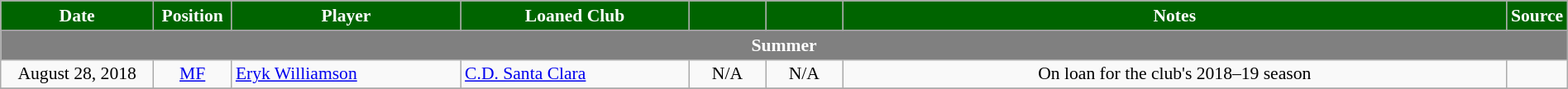<table class="wikitable" style="text-align:center; font-size:90%; width:100%;">
<tr>
<th style="background:darkgreen; color:white; text-align:center; width:10%">Date</th>
<th style="background:darkgreen; color:white; text-align:center; width:5%">Position</th>
<th style="background:darkgreen; color:white; text-align:center; width:15%">Player</th>
<th style="background:darkgreen; color:white; text-align:center; width:15%">Loaned Club</th>
<th style="background:darkgreen; color:white; text-align:center; width:5%"></th>
<th style="background:darkgreen; color:white; text-align:center; width:5%"></th>
<th style="background:darkgreen; color:white; text-align:center; width:44%">Notes</th>
<th style="background:darkgreen; color:white; text-align:center; width:1%">Source</th>
</tr>
<tr>
<th colspan="8" style="background:gray; color:white; text-align:center;">Summer</th>
</tr>
<tr>
<td style="text-align:center;">August 28, 2018</td>
<td style="text-align:center;"><a href='#'>MF</a></td>
<td align=left> <a href='#'>Eryk Williamson</a></td>
<td align=left> <a href='#'>C.D. Santa Clara</a></td>
<td style="text-align:center;">N/A</td>
<td style="text-align:center;">N/A</td>
<td>On loan for the club's 2018–19 season</td>
<td style="text-align:center;"></td>
</tr>
<tr>
</tr>
</table>
